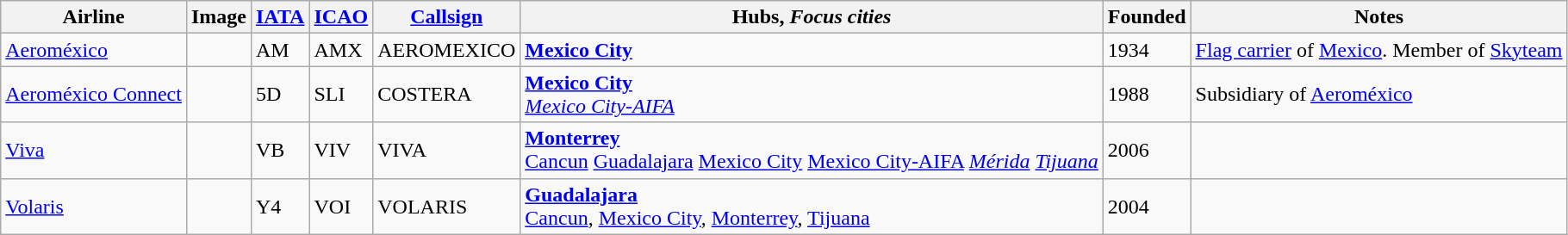<table class="wikitable">
<tr>
<th>Airline</th>
<th>Image</th>
<th><a href='#'>IATA</a></th>
<th><a href='#'>ICAO</a></th>
<th><a href='#'>Callsign</a></th>
<th>Hubs, <em>Focus cities</em></th>
<th>Founded</th>
<th>Notes</th>
</tr>
<tr>
<td><a href='#'>Aeroméxico</a></td>
<td></td>
<td>AM</td>
<td>AMX</td>
<td>AEROMEXICO</td>
<td><a href='#'><strong>Mexico City</strong></a></td>
<td>1934</td>
<td><a href='#'>Flag carrier</a> of <a href='#'>Mexico</a>. Member of <a href='#'>Skyteam</a></td>
</tr>
<tr>
<td><a href='#'>Aeroméxico Connect</a></td>
<td></td>
<td>5D</td>
<td>SLI</td>
<td>COSTERA</td>
<td><a href='#'><strong>Mexico City</strong></a><br><a href='#'><em>Mexico City-AIFA</em></a></td>
<td>1988</td>
<td>Subsidiary of <a href='#'>Aeroméxico</a></td>
</tr>
<tr>
<td><a href='#'>Viva</a></td>
<td></td>
<td>VB</td>
<td>VIV</td>
<td>VIVA</td>
<td><a href='#'><strong>Monterrey</strong></a><br><a href='#'>Cancun</a>
<a href='#'>Guadalajara</a>
<a href='#'>Mexico City</a>
<a href='#'>Mexico City-AIFA</a>
<a href='#'><em>Mérida</em></a>
<a href='#'><em>Tijuana</em></a></td>
<td>2006</td>
<td></td>
</tr>
<tr>
<td><a href='#'>Volaris</a></td>
<td></td>
<td>Y4</td>
<td>VOI</td>
<td>VOLARIS</td>
<td><a href='#'><strong>Guadalajara</strong></a><br><a href='#'>Cancun</a>,
<a href='#'>Mexico City</a>,
<a href='#'>Monterrey</a>,
<a href='#'>Tijuana</a></td>
<td>2004</td>
<td></td>
</tr>
</table>
